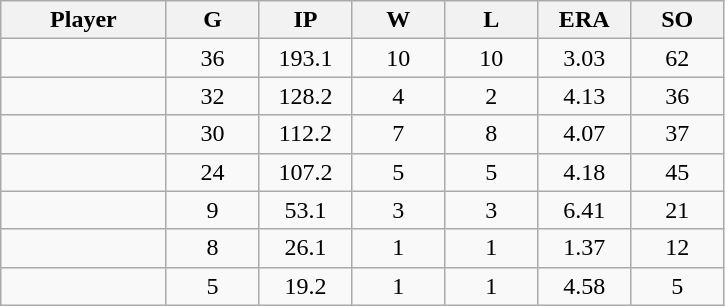<table class="wikitable sortable">
<tr>
<th bgcolor="#DDDDFF" width="16%">Player</th>
<th bgcolor="#DDDDFF" width="9%">G</th>
<th bgcolor="#DDDDFF" width="9%">IP</th>
<th bgcolor="#DDDDFF" width="9%">W</th>
<th bgcolor="#DDDDFF" width="9%">L</th>
<th bgcolor="#DDDDFF" width="9%">ERA</th>
<th bgcolor="#DDDDFF" width="9%">SO</th>
</tr>
<tr align="center">
<td></td>
<td>36</td>
<td>193.1</td>
<td>10</td>
<td>10</td>
<td>3.03</td>
<td>62</td>
</tr>
<tr align="center">
<td></td>
<td>32</td>
<td>128.2</td>
<td>4</td>
<td>2</td>
<td>4.13</td>
<td>36</td>
</tr>
<tr align="center">
<td></td>
<td>30</td>
<td>112.2</td>
<td>7</td>
<td>8</td>
<td>4.07</td>
<td>37</td>
</tr>
<tr align="center">
<td></td>
<td>24</td>
<td>107.2</td>
<td>5</td>
<td>5</td>
<td>4.18</td>
<td>45</td>
</tr>
<tr align="center">
<td></td>
<td>9</td>
<td>53.1</td>
<td>3</td>
<td>3</td>
<td>6.41</td>
<td>21</td>
</tr>
<tr align="center">
<td></td>
<td>8</td>
<td>26.1</td>
<td>1</td>
<td>1</td>
<td>1.37</td>
<td>12</td>
</tr>
<tr align="center">
<td></td>
<td>5</td>
<td>19.2</td>
<td>1</td>
<td>1</td>
<td>4.58</td>
<td>5</td>
</tr>
</table>
